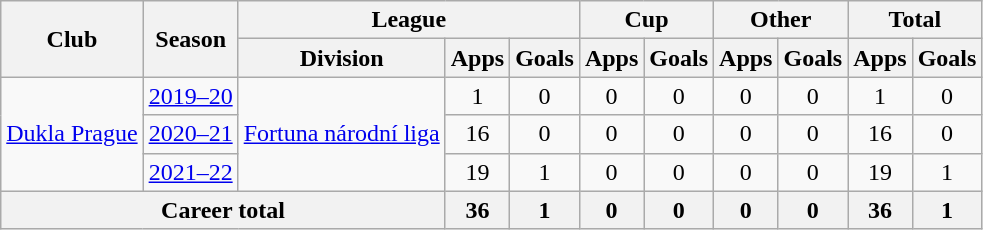<table class="wikitable" style="text-align: center">
<tr>
<th rowspan="2">Club</th>
<th rowspan="2">Season</th>
<th colspan="3">League</th>
<th colspan="2">Cup</th>
<th colspan="2">Other</th>
<th colspan="2">Total</th>
</tr>
<tr>
<th>Division</th>
<th>Apps</th>
<th>Goals</th>
<th>Apps</th>
<th>Goals</th>
<th>Apps</th>
<th>Goals</th>
<th>Apps</th>
<th>Goals</th>
</tr>
<tr>
<td rowspan="3"><a href='#'>Dukla Prague</a></td>
<td><a href='#'>2019–20</a></td>
<td rowspan="3"><a href='#'>Fortuna národní liga</a></td>
<td>1</td>
<td>0</td>
<td>0</td>
<td>0</td>
<td>0</td>
<td>0</td>
<td>1</td>
<td>0</td>
</tr>
<tr>
<td><a href='#'>2020–21</a></td>
<td>16</td>
<td>0</td>
<td>0</td>
<td>0</td>
<td>0</td>
<td>0</td>
<td>16</td>
<td>0</td>
</tr>
<tr>
<td><a href='#'>2021–22</a></td>
<td>19</td>
<td>1</td>
<td>0</td>
<td>0</td>
<td>0</td>
<td>0</td>
<td>19</td>
<td>1</td>
</tr>
<tr>
<th colspan="3"><strong>Career total</strong></th>
<th>36</th>
<th>1</th>
<th>0</th>
<th>0</th>
<th>0</th>
<th>0</th>
<th>36</th>
<th>1</th>
</tr>
</table>
